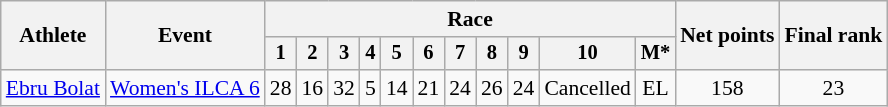<table class="wikitable" style="font-size:90%">
<tr>
<th rowspan="2">Athlete</th>
<th rowspan="2">Event</th>
<th colspan=11>Race</th>
<th rowspan=2>Net points</th>
<th rowspan=2>Final rank</th>
</tr>
<tr style="font-size:95%">
<th>1</th>
<th>2</th>
<th>3</th>
<th>4</th>
<th>5</th>
<th>6</th>
<th>7</th>
<th>8</th>
<th>9</th>
<th>10</th>
<th>M*</th>
</tr>
<tr align=center>
<td align=left><a href='#'>Ebru Bolat</a></td>
<td align=left><a href='#'>Women's ILCA 6</a></td>
<td>28</td>
<td>16</td>
<td>32</td>
<td>5</td>
<td>14</td>
<td>21</td>
<td>24</td>
<td>26</td>
<td>24</td>
<td>Cancelled</td>
<td>EL</td>
<td>158</td>
<td>23</td>
</tr>
</table>
